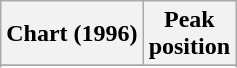<table class="wikitable sortable">
<tr>
<th align="left">Chart (1996)</th>
<th align="center">Peak<br>position</th>
</tr>
<tr>
</tr>
<tr>
</tr>
</table>
